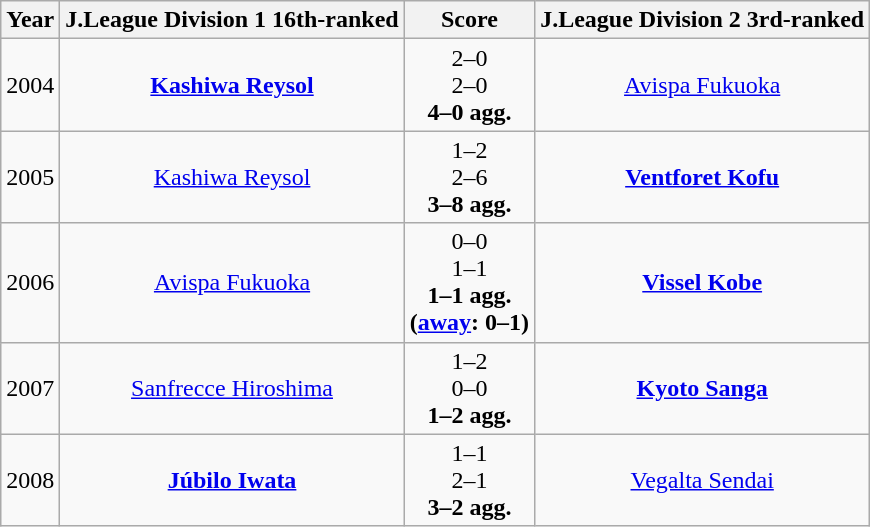<table class="wikitable" style="text-align:center">
<tr>
<th>Year</th>
<th>J.League Division 1 16th-ranked</th>
<th>Score</th>
<th>J.League Division 2 3rd-ranked</th>
</tr>
<tr>
<td>2004</td>
<td><strong><a href='#'>Kashiwa Reysol</a></strong></td>
<td>2–0<br>2–0<br><strong>4–0 agg.</strong></td>
<td><a href='#'>Avispa Fukuoka</a></td>
</tr>
<tr>
<td>2005</td>
<td><a href='#'>Kashiwa Reysol</a></td>
<td>1–2<br>2–6<br><strong>3–8 agg.</strong></td>
<td><strong><a href='#'>Ventforet Kofu</a></strong></td>
</tr>
<tr>
<td>2006</td>
<td><a href='#'>Avispa Fukuoka</a></td>
<td>0–0<br>1–1<br><strong>1–1 agg.<br>(<a href='#'>away</a>: 0–1)</strong></td>
<td><strong><a href='#'>Vissel Kobe</a></strong></td>
</tr>
<tr>
<td>2007</td>
<td><a href='#'>Sanfrecce Hiroshima</a></td>
<td>1–2<br>0–0<br><strong>1–2 agg.</strong></td>
<td><strong><a href='#'>Kyoto Sanga</a></strong></td>
</tr>
<tr>
<td>2008</td>
<td><strong><a href='#'>Júbilo Iwata</a></strong></td>
<td>1–1<br>2–1<br><strong>3–2 agg.</strong></td>
<td><a href='#'>Vegalta Sendai</a></td>
</tr>
</table>
